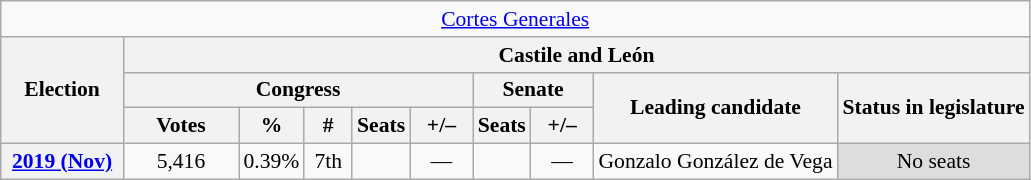<table class="wikitable" style="font-size:90%; text-align:center;">
<tr>
<td colspan="10" align="center"><a href='#'>Cortes Generales</a></td>
</tr>
<tr>
<th rowspan="3" width="75">Election</th>
<th colspan="9">Castile and León</th>
</tr>
<tr>
<th colspan="5">Congress</th>
<th colspan="2">Senate</th>
<th rowspan="2">Leading candidate</th>
<th rowspan="2">Status in legislature</th>
</tr>
<tr>
<th width="70">Votes</th>
<th width="35">%</th>
<th width="25">#</th>
<th>Seats</th>
<th width="35">+/–</th>
<th>Seats</th>
<th width="35">+/–</th>
</tr>
<tr>
<th><a href='#'>2019 (Nov)</a></th>
<td>5,416</td>
<td>0.39%</td>
<td>7th</td>
<td></td>
<td>—</td>
<td></td>
<td>—</td>
<td>Gonzalo González de Vega</td>
<td style="background:#ddd;">No seats</td>
</tr>
</table>
